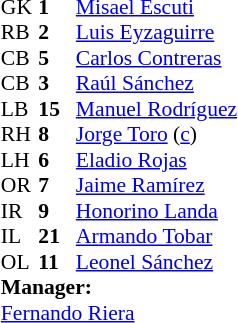<table style="font-size: 90%" cellspacing="0" cellpadding="0" align=center>
<tr>
<th width="25"></th>
<th width="25"></th>
</tr>
<tr>
<td>GK</td>
<td><strong>1</strong></td>
<td><a href='#'>Misael Escuti</a></td>
</tr>
<tr>
<td>RB</td>
<td><strong>2</strong></td>
<td><a href='#'>Luis Eyzaguirre</a></td>
</tr>
<tr>
<td>CB</td>
<td><strong>5</strong></td>
<td><a href='#'>Carlos Contreras</a></td>
</tr>
<tr>
<td>CB</td>
<td><strong>3</strong></td>
<td><a href='#'>Raúl Sánchez</a></td>
</tr>
<tr>
<td>LB</td>
<td><strong>15</strong></td>
<td><a href='#'>Manuel Rodríguez</a></td>
</tr>
<tr>
<td>RH</td>
<td><strong>8</strong></td>
<td><a href='#'>Jorge Toro</a> (<a href='#'>c</a>)</td>
</tr>
<tr>
<td>LH</td>
<td><strong>6</strong></td>
<td><a href='#'>Eladio Rojas</a></td>
</tr>
<tr>
<td>OR</td>
<td><strong>7</strong></td>
<td><a href='#'>Jaime Ramírez</a></td>
</tr>
<tr>
<td>IR</td>
<td><strong>9</strong></td>
<td><a href='#'>Honorino Landa</a></td>
<td></td>
</tr>
<tr>
<td>IL</td>
<td><strong>21</strong></td>
<td><a href='#'>Armando Tobar</a></td>
</tr>
<tr>
<td>OL</td>
<td><strong>11</strong></td>
<td><a href='#'>Leonel Sánchez</a></td>
</tr>
<tr>
<td colspan="3"><strong>Manager:</strong></td>
</tr>
<tr>
<td colspan="3"><a href='#'>Fernando Riera</a></td>
</tr>
</table>
